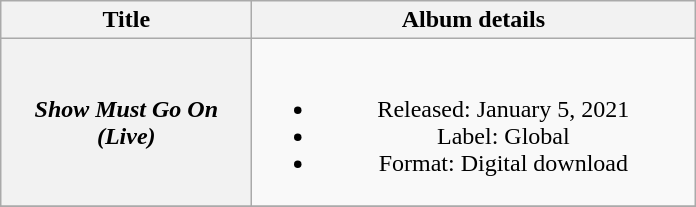<table class="wikitable plainrowheaders" style="text-align:center;">
<tr>
<th scope="col" style="width:10em;">Title</th>
<th scope="col" style="width:18em;">Album details</th>
</tr>
<tr>
<th scope="row"><em>Show Must Go On (Live)</em></th>
<td><br><ul><li>Released: January 5, 2021</li><li>Label: Global</li><li>Format: Digital download</li></ul></td>
</tr>
<tr>
</tr>
</table>
